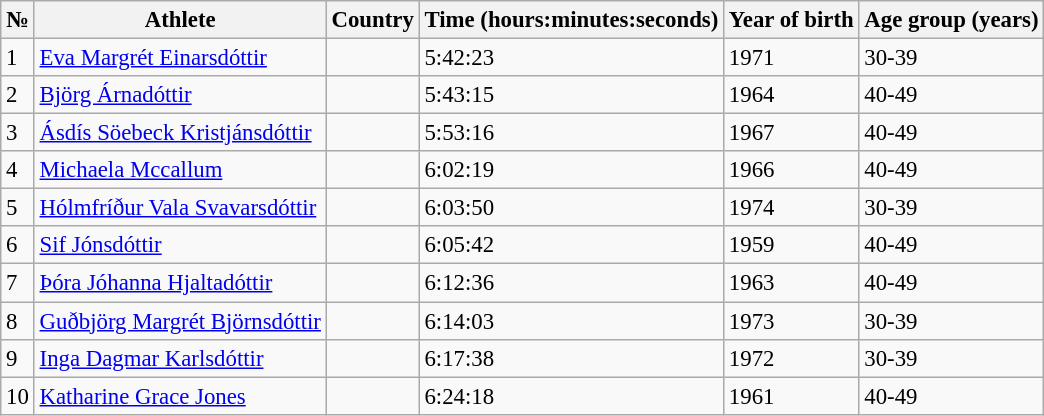<table class="sortable wikitable" style="font-size:95%;">
<tr>
<th>№</th>
<th>Athlete</th>
<th>Country</th>
<th>Time (hours:minutes:seconds)</th>
<th>Year of birth</th>
<th>Age group (years)</th>
</tr>
<tr>
<td>1</td>
<td><a href='#'>Eva Margrét Einarsdóttir</a></td>
<td></td>
<td>5:42:23</td>
<td>1971</td>
<td>30-39</td>
</tr>
<tr>
<td>2</td>
<td><a href='#'>Björg Árnadóttir</a></td>
<td></td>
<td>5:43:15</td>
<td>1964</td>
<td>40-49</td>
</tr>
<tr>
<td>3</td>
<td><a href='#'>Ásdís Söebeck Kristjánsdóttir</a></td>
<td></td>
<td>5:53:16</td>
<td>1967</td>
<td>40-49</td>
</tr>
<tr>
<td>4</td>
<td><a href='#'>Michaela Mccallum</a></td>
<td></td>
<td>6:02:19</td>
<td>1966</td>
<td>40-49</td>
</tr>
<tr>
<td>5</td>
<td><a href='#'>Hólmfríður Vala Svavarsdóttir</a></td>
<td></td>
<td>6:03:50</td>
<td>1974</td>
<td>30-39</td>
</tr>
<tr>
<td>6</td>
<td><a href='#'>Sif Jónsdóttir</a></td>
<td></td>
<td>6:05:42</td>
<td>1959</td>
<td>40-49</td>
</tr>
<tr>
<td>7</td>
<td><a href='#'>Þóra Jóhanna Hjaltadóttir</a></td>
<td></td>
<td>6:12:36</td>
<td>1963</td>
<td>40-49</td>
</tr>
<tr>
<td>8</td>
<td><a href='#'>Guðbjörg Margrét Björnsdóttir</a></td>
<td></td>
<td>6:14:03</td>
<td>1973</td>
<td>30-39</td>
</tr>
<tr>
<td>9</td>
<td><a href='#'>Inga Dagmar Karlsdóttir</a></td>
<td></td>
<td>6:17:38</td>
<td>1972</td>
<td>30-39</td>
</tr>
<tr>
<td>10</td>
<td><a href='#'>Katharine Grace Jones</a></td>
<td></td>
<td>6:24:18</td>
<td>1961</td>
<td>40-49</td>
</tr>
</table>
